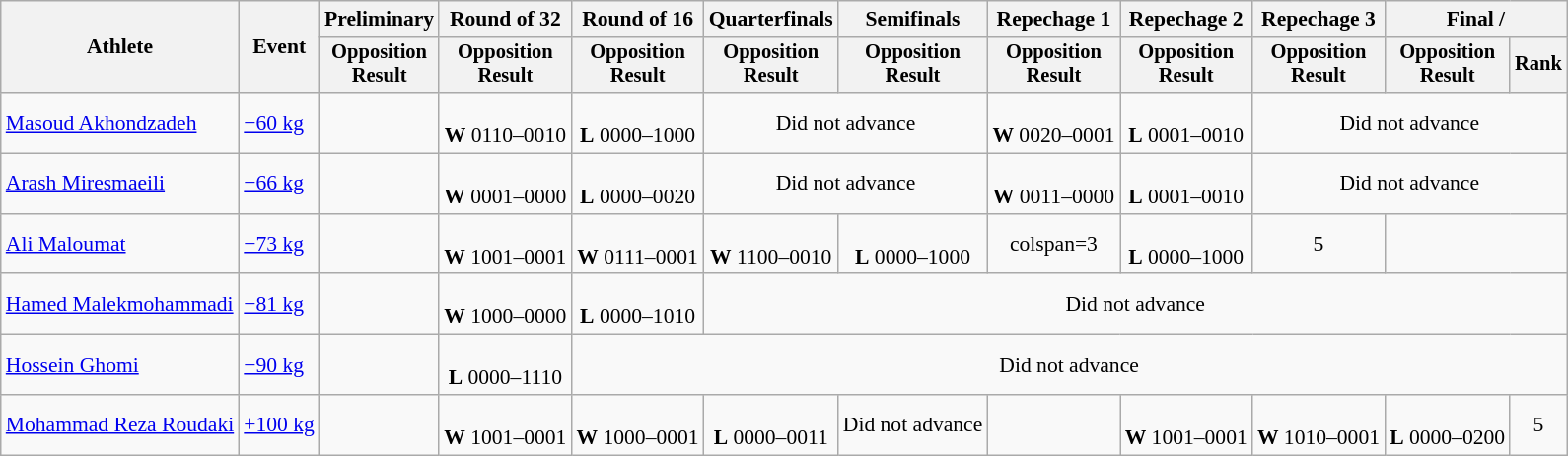<table class="wikitable" style="font-size:90%">
<tr>
<th rowspan="2">Athlete</th>
<th rowspan="2">Event</th>
<th>Preliminary</th>
<th>Round of 32</th>
<th>Round of 16</th>
<th>Quarterfinals</th>
<th>Semifinals</th>
<th>Repechage 1</th>
<th>Repechage 2</th>
<th>Repechage 3</th>
<th colspan=2>Final / </th>
</tr>
<tr style="font-size:95%">
<th>Opposition<br>Result</th>
<th>Opposition<br>Result</th>
<th>Opposition<br>Result</th>
<th>Opposition<br>Result</th>
<th>Opposition<br>Result</th>
<th>Opposition<br>Result</th>
<th>Opposition<br>Result</th>
<th>Opposition<br>Result</th>
<th>Opposition<br>Result</th>
<th>Rank</th>
</tr>
<tr align=center>
<td align=left><a href='#'>Masoud Akhondzadeh</a></td>
<td align=left><a href='#'>−60 kg</a></td>
<td></td>
<td><br><strong>W</strong> 0110–0010</td>
<td><br><strong>L</strong> 0000–1000</td>
<td colspan=2>Did not advance</td>
<td><br><strong>W</strong> 0020–0001</td>
<td><br><strong>L</strong> 0001–0010</td>
<td colspan=3>Did not advance</td>
</tr>
<tr align=center>
<td align=left><a href='#'>Arash Miresmaeili</a></td>
<td align=left><a href='#'>−66 kg</a></td>
<td></td>
<td><br><strong>W</strong> 0001–0000</td>
<td><br><strong>L</strong> 0000–0020</td>
<td colspan=2>Did not advance</td>
<td><br><strong>W</strong> 0011–0000</td>
<td><br><strong>L</strong> 0001–0010</td>
<td colspan=3>Did not advance</td>
</tr>
<tr align=center>
<td align=left><a href='#'>Ali Maloumat</a></td>
<td align=left><a href='#'>−73 kg</a></td>
<td></td>
<td><br><strong>W</strong> 1001–0001</td>
<td><br><strong>W</strong> 0111–0001</td>
<td><br><strong>W</strong> 1100–0010</td>
<td><br><strong>L</strong> 0000–1000</td>
<td>colspan=3 </td>
<td><br><strong>L</strong> 0000–1000</td>
<td>5</td>
</tr>
<tr align=center>
<td align=left><a href='#'>Hamed Malekmohammadi</a></td>
<td align=left><a href='#'>−81 kg</a></td>
<td></td>
<td><br><strong>W</strong> 1000–0000</td>
<td><br><strong>L</strong> 0000–1010</td>
<td colspan=7>Did not advance</td>
</tr>
<tr align=center>
<td align=left><a href='#'>Hossein Ghomi</a></td>
<td align=left><a href='#'>−90 kg</a></td>
<td></td>
<td><br><strong>L</strong> 0000–1110</td>
<td colspan=8>Did not advance</td>
</tr>
<tr align=center>
<td align=left><a href='#'>Mohammad Reza Roudaki</a></td>
<td align=left><a href='#'>+100 kg</a></td>
<td></td>
<td><br><strong>W</strong> 1001–0001</td>
<td><br><strong>W</strong> 1000–0001</td>
<td><br><strong>L</strong> 0000–0011</td>
<td>Did not advance</td>
<td></td>
<td><br><strong>W</strong> 1001–0001</td>
<td><br><strong>W</strong> 1010–0001</td>
<td><br><strong>L</strong> 0000–0200</td>
<td>5</td>
</tr>
</table>
